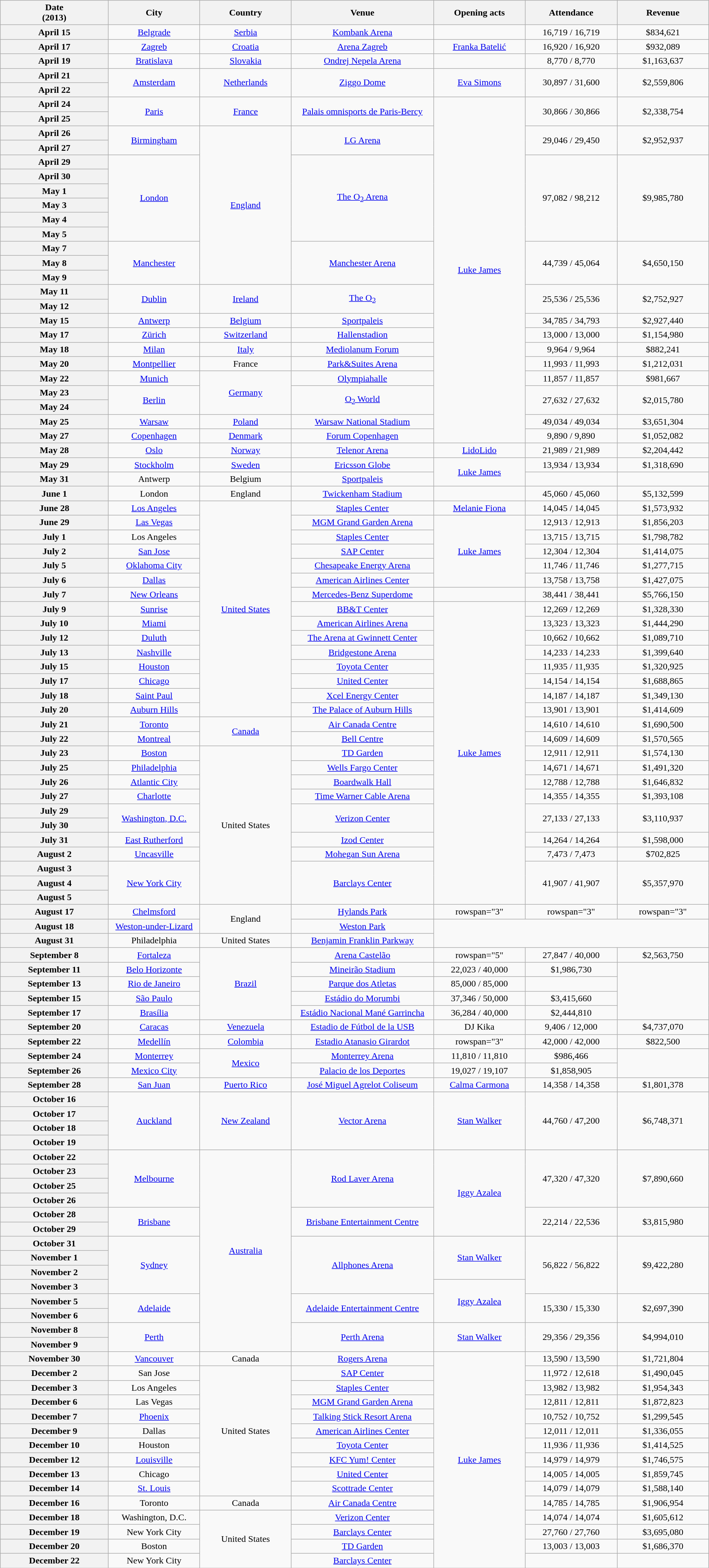<table class="wikitable plainrowheaders" style="text-align:center;">
<tr>
<th scope="col" style="width:12em;">Date<br>(2013)</th>
<th scope="col" style="width:10em;">City</th>
<th scope="col" style="width:10em;">Country</th>
<th scope="col" style="width:16em;">Venue</th>
<th scope="col" style="width:10em;">Opening acts</th>
<th scope="col" style="width:10em;">Attendance</th>
<th scope="col" style="width:10em;">Revenue</th>
</tr>
<tr>
<th scope="row">April 15</th>
<td><a href='#'>Belgrade</a></td>
<td><a href='#'>Serbia</a></td>
<td><a href='#'>Kombank Arena</a></td>
<td></td>
<td>16,719 / 16,719</td>
<td>$834,621</td>
</tr>
<tr>
<th scope="row">April 17</th>
<td><a href='#'>Zagreb</a></td>
<td><a href='#'>Croatia</a></td>
<td><a href='#'>Arena Zagreb</a></td>
<td><a href='#'>Franka Batelić</a></td>
<td>16,920 / 16,920</td>
<td>$932,089</td>
</tr>
<tr>
<th scope="row">April 19</th>
<td><a href='#'>Bratislava</a></td>
<td><a href='#'>Slovakia</a></td>
<td><a href='#'>Ondrej Nepela Arena</a></td>
<td></td>
<td>8,770 / 8,770</td>
<td>$1,163,637</td>
</tr>
<tr>
<th scope="row">April 21</th>
<td rowspan="2"><a href='#'>Amsterdam</a></td>
<td rowspan="2"><a href='#'>Netherlands</a></td>
<td rowspan="2"><a href='#'>Ziggo Dome</a></td>
<td rowspan="2"><a href='#'>Eva Simons</a></td>
<td rowspan="2">30,897 / 31,600</td>
<td rowspan="2">$2,559,806</td>
</tr>
<tr>
<th scope="row">April 22</th>
</tr>
<tr>
<th scope="row">April 24</th>
<td rowspan="2"><a href='#'>Paris</a></td>
<td rowspan="2"><a href='#'>France</a></td>
<td rowspan="2"><a href='#'>Palais omnisports de Paris-Bercy</a></td>
<td rowspan="24"><a href='#'>Luke James</a></td>
<td rowspan="2">30,866 / 30,866</td>
<td rowspan="2">$2,338,754</td>
</tr>
<tr>
<th scope="row">April 25</th>
</tr>
<tr>
<th scope="row">April 26</th>
<td rowspan="2"><a href='#'>Birmingham</a></td>
<td rowspan="11"><a href='#'>England</a></td>
<td rowspan="2"><a href='#'>LG Arena</a></td>
<td rowspan="2">29,046 / 29,450</td>
<td rowspan="2">$2,952,937</td>
</tr>
<tr>
<th scope="row">April 27</th>
</tr>
<tr>
<th scope="row">April 29</th>
<td rowspan="6"><a href='#'>London</a></td>
<td rowspan="6"><a href='#'>The O<sub>2</sub> Arena</a></td>
<td rowspan="6">97,082 / 98,212</td>
<td rowspan="6">$9,985,780</td>
</tr>
<tr>
<th scope="row">April 30</th>
</tr>
<tr>
<th scope="row">May 1</th>
</tr>
<tr>
<th scope="row">May 3</th>
</tr>
<tr>
<th scope="row">May 4</th>
</tr>
<tr>
<th scope="row">May 5</th>
</tr>
<tr>
<th scope="row">May 7</th>
<td rowspan="3"><a href='#'>Manchester</a></td>
<td rowspan="3"><a href='#'>Manchester Arena</a></td>
<td rowspan="3">44,739 / 45,064</td>
<td rowspan="3">$4,650,150</td>
</tr>
<tr>
<th scope="row">May 8</th>
</tr>
<tr>
<th scope="row">May 9</th>
</tr>
<tr>
<th scope="row">May 11</th>
<td rowspan="2"><a href='#'>Dublin</a></td>
<td rowspan="2"><a href='#'>Ireland</a></td>
<td rowspan="2"><a href='#'>The O<sub>2</sub></a></td>
<td rowspan="2">25,536 / 25,536</td>
<td rowspan="2">$2,752,927</td>
</tr>
<tr>
<th scope="row">May 12</th>
</tr>
<tr>
<th scope="row">May 15</th>
<td><a href='#'>Antwerp</a></td>
<td><a href='#'>Belgium</a></td>
<td><a href='#'>Sportpaleis</a></td>
<td>34,785 / 34,793</td>
<td>$2,927,440</td>
</tr>
<tr>
<th scope="row">May 17</th>
<td><a href='#'>Zürich</a></td>
<td><a href='#'>Switzerland</a></td>
<td><a href='#'>Hallenstadion</a></td>
<td>13,000 / 13,000</td>
<td>$1,154,980</td>
</tr>
<tr>
<th scope="row">May 18</th>
<td><a href='#'>Milan</a></td>
<td><a href='#'>Italy</a></td>
<td><a href='#'>Mediolanum Forum</a></td>
<td>9,964 / 9,964</td>
<td>$882,241</td>
</tr>
<tr>
<th scope="row">May 20</th>
<td><a href='#'>Montpellier</a></td>
<td>France</td>
<td><a href='#'>Park&Suites Arena</a></td>
<td>11,993 / 11,993</td>
<td>$1,212,031</td>
</tr>
<tr>
<th scope="row">May 22</th>
<td><a href='#'>Munich</a></td>
<td rowspan="3"><a href='#'>Germany</a></td>
<td><a href='#'>Olympiahalle</a></td>
<td>11,857 / 11,857</td>
<td>$981,667</td>
</tr>
<tr>
<th scope="row">May 23</th>
<td rowspan="2"><a href='#'>Berlin</a></td>
<td rowspan="2"><a href='#'>O<sub>2</sub> World</a></td>
<td rowspan="2">27,632 / 27,632</td>
<td rowspan="2">$2,015,780</td>
</tr>
<tr>
<th scope="row">May 24</th>
</tr>
<tr>
<th scope="row">May 25</th>
<td><a href='#'>Warsaw</a></td>
<td><a href='#'>Poland</a></td>
<td><a href='#'>Warsaw National Stadium</a></td>
<td>49,034 / 49,034</td>
<td>$3,651,304</td>
</tr>
<tr>
<th scope="row">May 27</th>
<td><a href='#'>Copenhagen</a></td>
<td><a href='#'>Denmark</a></td>
<td><a href='#'>Forum Copenhagen</a></td>
<td>9,890 / 9,890</td>
<td>$1,052,082</td>
</tr>
<tr>
<th scope="row">May 28</th>
<td><a href='#'>Oslo</a></td>
<td><a href='#'>Norway</a></td>
<td><a href='#'>Telenor Arena</a></td>
<td><a href='#'>LidoLido</a></td>
<td>21,989 / 21,989</td>
<td>$2,204,442</td>
</tr>
<tr>
<th scope="row">May 29</th>
<td><a href='#'>Stockholm</a></td>
<td><a href='#'>Sweden</a></td>
<td><a href='#'>Ericsson Globe</a></td>
<td rowspan="2"><a href='#'>Luke James</a></td>
<td>13,934 / 13,934</td>
<td>$1,318,690</td>
</tr>
<tr>
<th scope="row">May 31</th>
<td>Antwerp</td>
<td>Belgium</td>
<td><a href='#'>Sportpaleis</a></td>
<td></td>
<td></td>
</tr>
<tr>
<th scope="row">June 1</th>
<td>London</td>
<td>England</td>
<td><a href='#'>Twickenham Stadium</a></td>
<td></td>
<td>45,060 / 45,060</td>
<td>$5,132,599</td>
</tr>
<tr>
<th scope="row">June 28</th>
<td><a href='#'>Los Angeles</a></td>
<td rowspan="15"><a href='#'>United States</a></td>
<td><a href='#'>Staples Center</a></td>
<td><a href='#'>Melanie Fiona</a></td>
<td>14,045 / 14,045</td>
<td>$1,573,932</td>
</tr>
<tr>
<th scope="row">June 29</th>
<td><a href='#'>Las Vegas</a></td>
<td><a href='#'>MGM Grand Garden Arena</a></td>
<td rowspan="5"><a href='#'>Luke James</a></td>
<td>12,913 / 12,913</td>
<td>$1,856,203</td>
</tr>
<tr>
<th scope="row">July 1</th>
<td>Los Angeles</td>
<td><a href='#'>Staples Center</a></td>
<td>13,715 / 13,715</td>
<td>$1,798,782</td>
</tr>
<tr>
<th scope="row">July 2</th>
<td><a href='#'>San Jose</a></td>
<td><a href='#'>SAP Center</a></td>
<td>12,304 / 12,304</td>
<td>$1,414,075</td>
</tr>
<tr>
<th scope="row">July 5</th>
<td><a href='#'>Oklahoma City</a></td>
<td><a href='#'>Chesapeake Energy Arena</a></td>
<td>11,746 / 11,746</td>
<td>$1,277,715</td>
</tr>
<tr>
<th scope="row">July 6</th>
<td><a href='#'>Dallas</a></td>
<td><a href='#'>American Airlines Center</a></td>
<td>13,758 / 13,758</td>
<td>$1,427,075</td>
</tr>
<tr>
<th scope="row">July 7</th>
<td><a href='#'>New Orleans</a></td>
<td><a href='#'>Mercedes-Benz Superdome</a></td>
<td></td>
<td>38,441 / 38,441</td>
<td>$5,766,150</td>
</tr>
<tr>
<th scope="row">July 9</th>
<td><a href='#'>Sunrise</a></td>
<td><a href='#'>BB&T Center</a></td>
<td rowspan="21"><a href='#'>Luke James</a></td>
<td>12,269 / 12,269</td>
<td>$1,328,330</td>
</tr>
<tr>
<th scope="row">July 10</th>
<td><a href='#'>Miami</a></td>
<td><a href='#'>American Airlines Arena</a></td>
<td>13,323 / 13,323</td>
<td>$1,444,290</td>
</tr>
<tr>
<th scope="row">July 12</th>
<td><a href='#'>Duluth</a></td>
<td><a href='#'>The Arena at Gwinnett Center</a></td>
<td>10,662 / 10,662</td>
<td>$1,089,710</td>
</tr>
<tr>
<th scope="row">July 13</th>
<td><a href='#'>Nashville</a></td>
<td><a href='#'>Bridgestone Arena</a></td>
<td>14,233 / 14,233</td>
<td>$1,399,640</td>
</tr>
<tr>
<th scope="row">July 15</th>
<td><a href='#'>Houston</a></td>
<td><a href='#'>Toyota Center</a></td>
<td>11,935 / 11,935</td>
<td>$1,320,925</td>
</tr>
<tr>
<th scope="row">July 17</th>
<td><a href='#'>Chicago</a></td>
<td><a href='#'>United Center</a></td>
<td>14,154 / 14,154</td>
<td>$1,688,865</td>
</tr>
<tr>
<th scope="row">July 18</th>
<td><a href='#'>Saint Paul</a></td>
<td><a href='#'>Xcel Energy Center</a></td>
<td>14,187 / 14,187</td>
<td>$1,349,130</td>
</tr>
<tr>
<th scope="row">July 20</th>
<td><a href='#'>Auburn Hills</a></td>
<td><a href='#'>The Palace of Auburn Hills</a></td>
<td>13,901 / 13,901</td>
<td>$1,414,609</td>
</tr>
<tr>
<th scope="row">July 21</th>
<td><a href='#'>Toronto</a></td>
<td rowspan="2"><a href='#'>Canada</a></td>
<td><a href='#'>Air Canada Centre</a></td>
<td>14,610 / 14,610</td>
<td>$1,690,500</td>
</tr>
<tr>
<th scope="row">July 22</th>
<td><a href='#'>Montreal</a></td>
<td><a href='#'>Bell Centre</a></td>
<td>14,609 / 14,609</td>
<td>$1,570,565</td>
</tr>
<tr>
<th scope="row">July 23</th>
<td><a href='#'>Boston</a></td>
<td rowspan="11">United States</td>
<td><a href='#'>TD Garden</a></td>
<td>12,911 / 12,911</td>
<td>$1,574,130</td>
</tr>
<tr>
<th scope="row">July 25</th>
<td><a href='#'>Philadelphia</a></td>
<td><a href='#'>Wells Fargo Center</a></td>
<td>14,671 / 14,671</td>
<td>$1,491,320</td>
</tr>
<tr>
<th scope="row">July 26</th>
<td><a href='#'>Atlantic City</a></td>
<td><a href='#'>Boardwalk Hall</a></td>
<td>12,788 / 12,788</td>
<td>$1,646,832</td>
</tr>
<tr>
<th scope="row">July 27</th>
<td><a href='#'>Charlotte</a></td>
<td><a href='#'>Time Warner Cable Arena</a></td>
<td>14,355 / 14,355</td>
<td>$1,393,108</td>
</tr>
<tr>
<th scope="row">July 29</th>
<td rowspan="2"><a href='#'>Washington, D.C.</a></td>
<td rowspan="2"><a href='#'>Verizon Center</a></td>
<td rowspan="2">27,133 / 27,133</td>
<td rowspan="2">$3,110,937</td>
</tr>
<tr>
<th scope="row">July 30</th>
</tr>
<tr>
<th scope="row">July 31</th>
<td><a href='#'>East Rutherford</a></td>
<td><a href='#'>Izod Center</a></td>
<td>14,264 / 14,264</td>
<td>$1,598,000</td>
</tr>
<tr>
<th scope="row">August 2</th>
<td><a href='#'>Uncasville</a></td>
<td><a href='#'>Mohegan Sun Arena</a></td>
<td>7,473 / 7,473</td>
<td>$702,825</td>
</tr>
<tr>
<th scope="row">August 3</th>
<td rowspan="3"><a href='#'>New York City</a></td>
<td rowspan="3"><a href='#'>Barclays Center</a></td>
<td rowspan="3">41,907 / 41,907</td>
<td rowspan="3">$5,357,970</td>
</tr>
<tr>
<th scope="row">August 4</th>
</tr>
<tr>
<th scope="row">August 5</th>
</tr>
<tr>
<th scope="row">August 17</th>
<td><a href='#'>Chelmsford</a></td>
<td rowspan="2">England</td>
<td><a href='#'>Hylands Park</a></td>
<td>rowspan="3" </td>
<td>rowspan="3" </td>
<td>rowspan="3" </td>
</tr>
<tr>
<th scope="row">August 18</th>
<td><a href='#'>Weston-under-Lizard</a></td>
<td><a href='#'>Weston Park</a></td>
</tr>
<tr>
<th scope="row">August 31</th>
<td>Philadelphia</td>
<td>United States</td>
<td><a href='#'>Benjamin Franklin Parkway</a></td>
</tr>
<tr>
<th scope="row">September 8</th>
<td><a href='#'>Fortaleza</a></td>
<td rowspan="5"><a href='#'>Brazil</a></td>
<td><a href='#'>Arena Castelão</a></td>
<td>rowspan="5" </td>
<td>27,847 / 40,000</td>
<td>$2,563,750</td>
</tr>
<tr>
<th scope="row">September 11</th>
<td><a href='#'>Belo Horizonte</a></td>
<td><a href='#'>Mineirão Stadium</a></td>
<td>22,023 / 40,000</td>
<td>$1,986,730</td>
</tr>
<tr>
<th scope="row">September 13</th>
<td><a href='#'>Rio de Janeiro</a></td>
<td><a href='#'>Parque dos Atletas</a></td>
<td>85,000 / 85,000</td>
<td></td>
</tr>
<tr>
<th scope="row">September 15</th>
<td><a href='#'>São Paulo</a></td>
<td><a href='#'>Estádio do Morumbi</a></td>
<td>37,346 / 50,000</td>
<td>$3,415,660</td>
</tr>
<tr>
<th scope="row">September 17</th>
<td><a href='#'>Brasília</a></td>
<td><a href='#'>Estádio Nacional Mané Garrincha</a></td>
<td>36,284 / 40,000</td>
<td>$2,444,810</td>
</tr>
<tr>
<th scope="row">September 20</th>
<td><a href='#'>Caracas</a></td>
<td><a href='#'>Venezuela</a></td>
<td><a href='#'>Estadio de Fútbol de la USB</a></td>
<td>DJ Kika</td>
<td>9,406 / 12,000</td>
<td>$4,737,070</td>
</tr>
<tr>
<th scope="row">September 22</th>
<td><a href='#'>Medellín</a></td>
<td><a href='#'>Colombia</a></td>
<td><a href='#'>Estadio Atanasio Girardot</a></td>
<td>rowspan="3" </td>
<td>42,000 / 42,000</td>
<td>$822,500</td>
</tr>
<tr>
<th scope="row">September 24</th>
<td><a href='#'>Monterrey</a></td>
<td rowspan="2"><a href='#'>Mexico</a></td>
<td><a href='#'>Monterrey Arena</a></td>
<td>11,810 / 11,810</td>
<td>$986,466</td>
</tr>
<tr>
<th scope="row">September 26</th>
<td><a href='#'>Mexico City</a></td>
<td><a href='#'>Palacio de los Deportes</a></td>
<td>19,027 / 19,107</td>
<td>$1,858,905</td>
</tr>
<tr>
<th scope="row">September 28</th>
<td><a href='#'>San Juan</a></td>
<td><a href='#'>Puerto Rico</a></td>
<td><a href='#'>José Miguel Agrelot Coliseum</a></td>
<td><a href='#'>Calma Carmona</a></td>
<td>14,358 / 14,358</td>
<td>$1,801,378</td>
</tr>
<tr>
<th scope="row">October 16</th>
<td rowspan="4"><a href='#'>Auckland</a></td>
<td rowspan="4"><a href='#'>New Zealand</a></td>
<td rowspan="4"><a href='#'>Vector Arena</a></td>
<td rowspan="4"><a href='#'>Stan Walker</a></td>
<td rowspan="4">44,760 / 47,200</td>
<td rowspan="4">$6,748,371</td>
</tr>
<tr>
<th scope="row">October 17</th>
</tr>
<tr>
<th scope="row">October 18</th>
</tr>
<tr>
<th scope="row">October 19</th>
</tr>
<tr>
<th scope="row">October 22</th>
<td rowspan="4"><a href='#'>Melbourne</a></td>
<td rowspan="14"><a href='#'>Australia</a></td>
<td rowspan="4"><a href='#'>Rod Laver Arena</a></td>
<td rowspan="6"><a href='#'>Iggy Azalea</a></td>
<td rowspan="4">47,320 / 47,320</td>
<td rowspan="4">$7,890,660</td>
</tr>
<tr>
<th scope="row">October 23</th>
</tr>
<tr>
<th scope="row">October 25</th>
</tr>
<tr>
<th scope="row">October 26</th>
</tr>
<tr>
<th scope="row">October 28</th>
<td rowspan="2"><a href='#'>Brisbane</a></td>
<td rowspan="2"><a href='#'>Brisbane Entertainment Centre</a></td>
<td rowspan="2">22,214 / 22,536</td>
<td rowspan="2">$3,815,980</td>
</tr>
<tr>
<th scope="row">October 29</th>
</tr>
<tr>
<th scope="row">October 31</th>
<td rowspan="4"><a href='#'>Sydney</a></td>
<td rowspan="4"><a href='#'>Allphones Arena</a></td>
<td rowspan="3"><a href='#'>Stan Walker</a></td>
<td rowspan="4">56,822 / 56,822</td>
<td rowspan="4">$9,422,280</td>
</tr>
<tr>
<th scope="row">November 1</th>
</tr>
<tr>
<th scope="row">November 2</th>
</tr>
<tr>
<th scope="row">November 3</th>
<td rowspan="3"><a href='#'>Iggy Azalea</a></td>
</tr>
<tr>
<th scope="row">November 5</th>
<td rowspan="2"><a href='#'>Adelaide</a></td>
<td rowspan="2"><a href='#'>Adelaide Entertainment Centre</a></td>
<td rowspan="2">15,330 / 15,330</td>
<td rowspan="2">$2,697,390</td>
</tr>
<tr>
<th scope="row">November 6</th>
</tr>
<tr>
<th scope="row">November 8</th>
<td rowspan="2"><a href='#'>Perth</a></td>
<td rowspan="2"><a href='#'>Perth Arena</a></td>
<td rowspan="2"><a href='#'>Stan Walker</a></td>
<td rowspan="2">29,356 / 29,356</td>
<td rowspan="2">$4,994,010</td>
</tr>
<tr>
<th scope="row">November 9</th>
</tr>
<tr>
<th scope="row">November 30</th>
<td><a href='#'>Vancouver</a></td>
<td>Canada</td>
<td><a href='#'>Rogers Arena</a></td>
<td rowspan="15"><a href='#'>Luke James</a></td>
<td>13,590 / 13,590</td>
<td>$1,721,804</td>
</tr>
<tr>
<th scope="row">December 2</th>
<td>San Jose</td>
<td rowspan="9">United States</td>
<td><a href='#'>SAP Center</a></td>
<td>11,972 / 12,618</td>
<td>$1,490,045</td>
</tr>
<tr>
<th scope="row">December 3</th>
<td>Los Angeles</td>
<td><a href='#'>Staples Center</a></td>
<td>13,982 / 13,982</td>
<td>$1,954,343</td>
</tr>
<tr>
<th scope="row">December 6</th>
<td>Las Vegas</td>
<td><a href='#'>MGM Grand Garden Arena</a></td>
<td>12,811 / 12,811</td>
<td>$1,872,823</td>
</tr>
<tr>
<th scope="row">December 7</th>
<td><a href='#'>Phoenix</a></td>
<td><a href='#'>Talking Stick Resort Arena</a></td>
<td>10,752 / 10,752</td>
<td>$1,299,545</td>
</tr>
<tr>
<th scope="row">December 9</th>
<td>Dallas</td>
<td><a href='#'>American Airlines Center</a></td>
<td>12,011 / 12,011</td>
<td>$1,336,055</td>
</tr>
<tr>
<th scope="row">December 10</th>
<td>Houston</td>
<td><a href='#'>Toyota Center</a></td>
<td>11,936 / 11,936</td>
<td>$1,414,525</td>
</tr>
<tr>
<th scope="row">December 12</th>
<td><a href='#'>Louisville</a></td>
<td><a href='#'>KFC Yum! Center</a></td>
<td>14,979 / 14,979</td>
<td>$1,746,575</td>
</tr>
<tr>
<th scope="row">December 13</th>
<td>Chicago</td>
<td><a href='#'>United Center</a></td>
<td>14,005 / 14,005</td>
<td>$1,859,745</td>
</tr>
<tr>
<th scope="row">December 14</th>
<td><a href='#'>St. Louis</a></td>
<td><a href='#'>Scottrade Center</a></td>
<td>14,079 / 14,079</td>
<td>$1,588,140</td>
</tr>
<tr>
<th scope="row">December 16</th>
<td>Toronto</td>
<td>Canada</td>
<td><a href='#'>Air Canada Centre</a></td>
<td>14,785 / 14,785</td>
<td>$1,906,954</td>
</tr>
<tr>
<th scope="row">December 18</th>
<td>Washington, D.C.</td>
<td rowspan="4">United States</td>
<td><a href='#'>Verizon Center</a></td>
<td>14,074 / 14,074</td>
<td>$1,605,612</td>
</tr>
<tr>
<th scope="row">December 19</th>
<td>New York City</td>
<td><a href='#'>Barclays Center</a></td>
<td>27,760 / 27,760</td>
<td>$3,695,080</td>
</tr>
<tr>
<th scope="row">December 20</th>
<td>Boston</td>
<td><a href='#'>TD Garden</a></td>
<td>13,003 / 13,003</td>
<td>$1,686,370</td>
</tr>
<tr>
<th scope="row">December 22</th>
<td>New York City</td>
<td><a href='#'>Barclays Center</a></td>
<td></td>
<td></td>
</tr>
</table>
